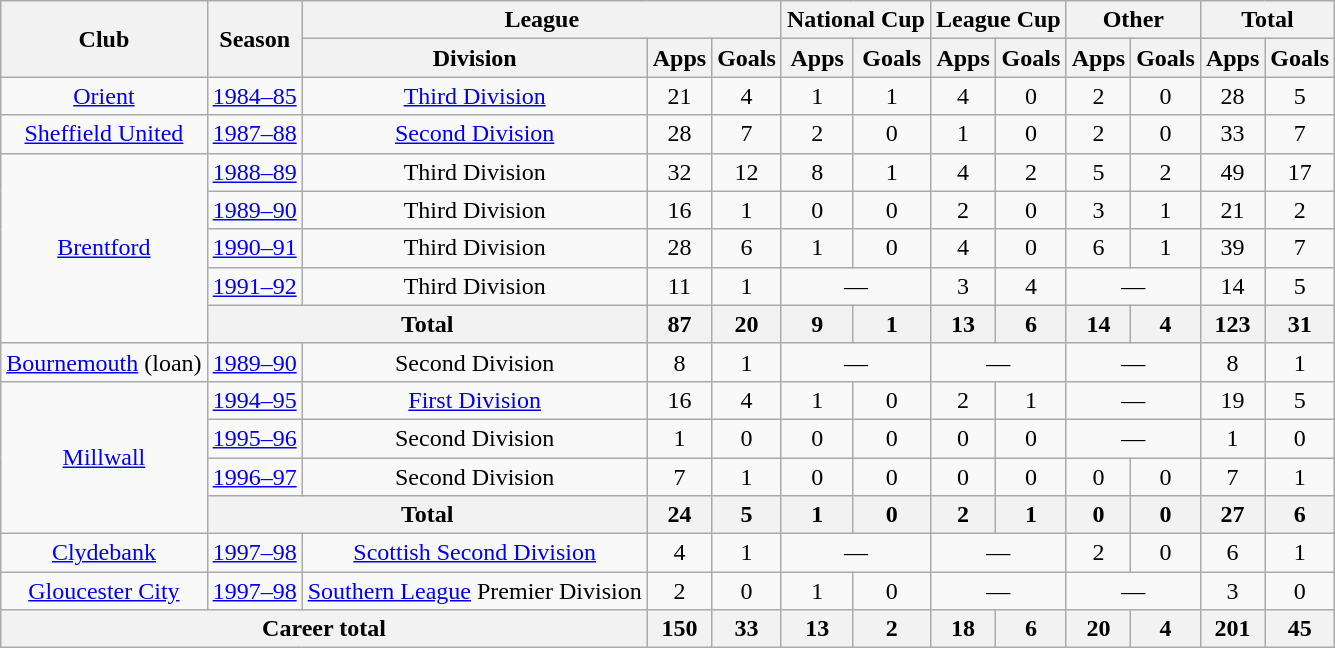<table class="wikitable" style="text-align: center;">
<tr>
<th rowspan="2">Club</th>
<th rowspan="2">Season</th>
<th colspan="3">League</th>
<th colspan="2">National Cup</th>
<th colspan="2">League Cup</th>
<th colspan="2">Other</th>
<th colspan="2">Total</th>
</tr>
<tr>
<th>Division</th>
<th>Apps</th>
<th>Goals</th>
<th>Apps</th>
<th>Goals</th>
<th>Apps</th>
<th>Goals</th>
<th>Apps</th>
<th>Goals</th>
<th>Apps</th>
<th>Goals</th>
</tr>
<tr>
<td><a href='#'>Orient</a></td>
<td><a href='#'>1984–85</a></td>
<td><a href='#'>Third Division</a></td>
<td>21</td>
<td>4</td>
<td>1</td>
<td>1</td>
<td>4</td>
<td>0</td>
<td>2</td>
<td>0</td>
<td>28</td>
<td>5</td>
</tr>
<tr>
<td><a href='#'>Sheffield United</a></td>
<td><a href='#'>1987–88</a></td>
<td><a href='#'>Second Division</a></td>
<td>28</td>
<td>7</td>
<td>2</td>
<td>0</td>
<td>1</td>
<td>0</td>
<td>2</td>
<td>0</td>
<td>33</td>
<td>7</td>
</tr>
<tr>
<td rowspan="5"><a href='#'>Brentford</a></td>
<td><a href='#'>1988–89</a></td>
<td>Third Division</td>
<td>32</td>
<td>12</td>
<td>8</td>
<td>1</td>
<td>4</td>
<td>2</td>
<td>5</td>
<td>2</td>
<td>49</td>
<td>17</td>
</tr>
<tr>
<td><a href='#'>1989–90</a></td>
<td>Third Division</td>
<td>16</td>
<td>1</td>
<td>0</td>
<td>0</td>
<td>2</td>
<td>0</td>
<td>3</td>
<td>1</td>
<td>21</td>
<td>2</td>
</tr>
<tr>
<td><a href='#'>1990–91</a></td>
<td>Third Division</td>
<td>28</td>
<td>6</td>
<td>1</td>
<td>0</td>
<td>4</td>
<td>0</td>
<td>6</td>
<td>1</td>
<td>39</td>
<td>7</td>
</tr>
<tr>
<td><a href='#'>1991–92</a></td>
<td>Third Division</td>
<td>11</td>
<td>1</td>
<td colspan="2">—</td>
<td>3</td>
<td>4</td>
<td colspan="2">—</td>
<td>14</td>
<td>5</td>
</tr>
<tr>
<th colspan="2">Total</th>
<th>87</th>
<th>20</th>
<th>9</th>
<th>1</th>
<th>13</th>
<th>6</th>
<th>14</th>
<th>4</th>
<th>123</th>
<th>31</th>
</tr>
<tr>
<td><a href='#'>Bournemouth</a> (loan)</td>
<td><a href='#'>1989–90</a></td>
<td>Second Division</td>
<td>8</td>
<td>1</td>
<td colspan="2">—</td>
<td colspan="2">—</td>
<td colspan="2">—</td>
<td>8</td>
<td>1</td>
</tr>
<tr>
<td rowspan="4"><a href='#'>Millwall</a></td>
<td><a href='#'>1994–95</a></td>
<td><a href='#'>First Division</a></td>
<td>16</td>
<td>4</td>
<td>1</td>
<td>0</td>
<td>2</td>
<td>1</td>
<td colspan="2">—</td>
<td>19</td>
<td>5</td>
</tr>
<tr>
<td><a href='#'>1995–96</a></td>
<td>Second Division</td>
<td>1</td>
<td>0</td>
<td>0</td>
<td>0</td>
<td>0</td>
<td>0</td>
<td colspan="2">—</td>
<td>1</td>
<td>0</td>
</tr>
<tr>
<td><a href='#'>1996–97</a></td>
<td>Second Division</td>
<td>7</td>
<td>1</td>
<td>0</td>
<td>0</td>
<td>0</td>
<td>0</td>
<td>0</td>
<td>0</td>
<td>7</td>
<td>1</td>
</tr>
<tr>
<th colspan="2">Total</th>
<th>24</th>
<th>5</th>
<th>1</th>
<th>0</th>
<th>2</th>
<th>1</th>
<th>0</th>
<th>0</th>
<th>27</th>
<th>6</th>
</tr>
<tr>
<td><a href='#'>Clydebank</a></td>
<td><a href='#'>1997–98</a></td>
<td><a href='#'>Scottish Second Division</a></td>
<td>4</td>
<td>1</td>
<td colspan="2">—</td>
<td colspan="2">—</td>
<td>2</td>
<td>0</td>
<td>6</td>
<td>1</td>
</tr>
<tr>
<td><a href='#'>Gloucester City</a></td>
<td><a href='#'>1997–98</a></td>
<td><a href='#'>Southern League</a> Premier Division</td>
<td>2</td>
<td>0</td>
<td>1</td>
<td>0</td>
<td colspan="2">—</td>
<td colspan="2">—</td>
<td>3</td>
<td>0</td>
</tr>
<tr>
<th colspan="3">Career total</th>
<th>150</th>
<th>33</th>
<th>13</th>
<th>2</th>
<th>18</th>
<th>6</th>
<th>20</th>
<th>4</th>
<th>201</th>
<th>45</th>
</tr>
</table>
